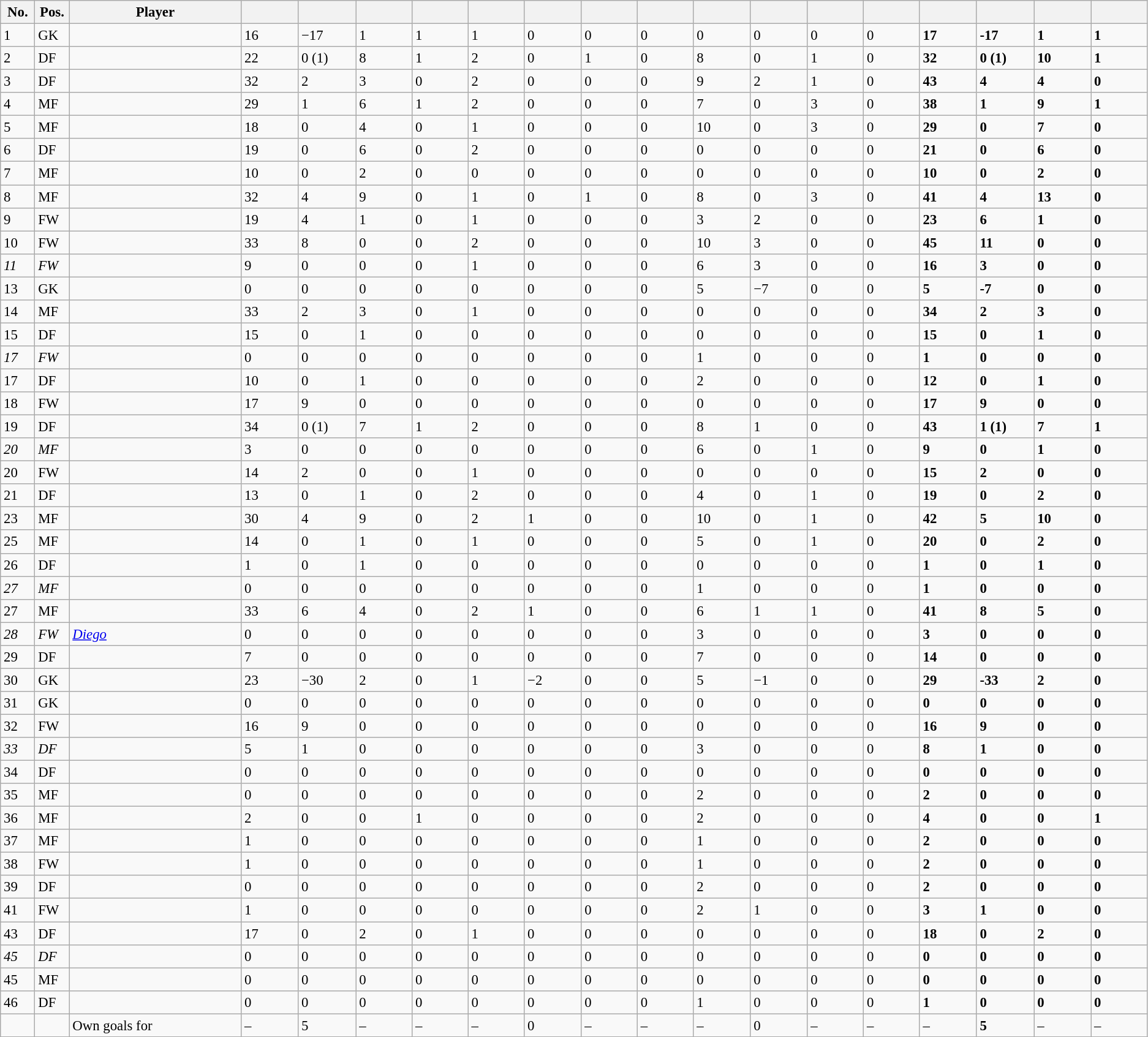<table class="wikitable sortable" style="font-size: 95%">
<tr>
<th style="width:3%; text-align:center;">No.</th>
<th style="width:3%; text-align:center;">Pos.</th>
<th style="width:15%; text-align:center;">Player</th>
<th width=60></th>
<th width=60></th>
<th width=60></th>
<th width=60></th>
<th width=60></th>
<th width=60></th>
<th width=60></th>
<th width=60></th>
<th width=60></th>
<th width=60></th>
<th width=60></th>
<th width=60></th>
<th width=60></th>
<th width=60></th>
<th width=60></th>
<th width=60></th>
</tr>
<tr>
<td>1</td>
<td>GK</td>
<td> </td>
<td>16</td>
<td>−17</td>
<td>1</td>
<td>1</td>
<td>1</td>
<td>0</td>
<td>0</td>
<td>0</td>
<td>0</td>
<td>0</td>
<td>0</td>
<td>0</td>
<td><strong>17</strong></td>
<td><strong>-17</strong></td>
<td><strong>1</strong></td>
<td><strong>1</strong></td>
</tr>
<tr>
<td>2</td>
<td>DF</td>
<td> </td>
<td>22</td>
<td>0 (1)</td>
<td>8</td>
<td>1</td>
<td>2</td>
<td>0</td>
<td>1</td>
<td>0</td>
<td>8</td>
<td>0</td>
<td>1</td>
<td>0</td>
<td><strong>32</strong></td>
<td><strong>0 (1)</strong></td>
<td><strong>10</strong></td>
<td><strong>1</strong></td>
</tr>
<tr>
<td>3</td>
<td>DF</td>
<td> </td>
<td>32</td>
<td>2</td>
<td>3</td>
<td>0</td>
<td>2</td>
<td>0</td>
<td>0</td>
<td>0</td>
<td>9</td>
<td>2</td>
<td>1</td>
<td>0</td>
<td><strong>43</strong></td>
<td><strong>4</strong></td>
<td><strong>4</strong></td>
<td><strong>0</strong></td>
</tr>
<tr>
<td>4</td>
<td>MF</td>
<td> </td>
<td>29</td>
<td>1</td>
<td>6</td>
<td>1</td>
<td>2</td>
<td>0</td>
<td>0</td>
<td>0</td>
<td>7</td>
<td>0</td>
<td>3</td>
<td>0</td>
<td><strong>38</strong></td>
<td><strong>1</strong></td>
<td><strong>9</strong></td>
<td><strong>1</strong></td>
</tr>
<tr>
<td>5</td>
<td>MF</td>
<td> </td>
<td>18</td>
<td>0</td>
<td>4</td>
<td>0</td>
<td>1</td>
<td>0</td>
<td>0</td>
<td>0</td>
<td>10</td>
<td>0</td>
<td>3</td>
<td>0</td>
<td><strong>29</strong></td>
<td><strong>0</strong></td>
<td><strong>7</strong></td>
<td><strong>0</strong></td>
</tr>
<tr>
<td>6</td>
<td>DF</td>
<td> </td>
<td>19</td>
<td>0</td>
<td>6</td>
<td>0</td>
<td>2</td>
<td>0</td>
<td>0</td>
<td>0</td>
<td>0</td>
<td>0</td>
<td>0</td>
<td>0</td>
<td><strong>21</strong></td>
<td><strong>0</strong></td>
<td><strong>6</strong></td>
<td><strong>0</strong></td>
</tr>
<tr>
<td>7</td>
<td>MF</td>
<td> </td>
<td>10</td>
<td>0</td>
<td>2</td>
<td>0</td>
<td>0</td>
<td>0</td>
<td>0</td>
<td>0</td>
<td>0</td>
<td>0</td>
<td>0</td>
<td>0</td>
<td><strong>10</strong></td>
<td><strong>0</strong></td>
<td><strong>2</strong></td>
<td><strong>0</strong></td>
</tr>
<tr>
<td>8</td>
<td>MF</td>
<td> </td>
<td>32</td>
<td>4</td>
<td>9</td>
<td>0</td>
<td>1</td>
<td>0</td>
<td>1</td>
<td>0</td>
<td>8</td>
<td>0</td>
<td>3</td>
<td>0</td>
<td><strong>41</strong></td>
<td><strong>4</strong></td>
<td><strong>13</strong></td>
<td><strong>0</strong></td>
</tr>
<tr>
<td>9</td>
<td>FW</td>
<td> </td>
<td>19</td>
<td>4</td>
<td>1</td>
<td>0</td>
<td>1</td>
<td>0</td>
<td>0</td>
<td>0</td>
<td>3</td>
<td>2</td>
<td>0</td>
<td>0</td>
<td><strong>23</strong></td>
<td><strong>6</strong></td>
<td><strong>1</strong></td>
<td><strong>0</strong></td>
</tr>
<tr>
<td>10</td>
<td>FW</td>
<td> </td>
<td>33</td>
<td>8</td>
<td>0</td>
<td>0</td>
<td>2</td>
<td>0</td>
<td>0</td>
<td>0</td>
<td>10</td>
<td>3</td>
<td>0</td>
<td>0</td>
<td><strong>45</strong></td>
<td><strong>11</strong></td>
<td><strong>0</strong></td>
<td><strong>0</strong></td>
</tr>
<tr>
<td><em>11</em></td>
<td><em>FW</em></td>
<td> <em></em></td>
<td>9</td>
<td>0</td>
<td>0</td>
<td>0</td>
<td>1</td>
<td>0</td>
<td>0</td>
<td>0</td>
<td>6</td>
<td>3</td>
<td>0</td>
<td>0</td>
<td><strong>16</strong></td>
<td><strong>3</strong></td>
<td><strong>0</strong></td>
<td><strong>0</strong></td>
</tr>
<tr>
<td>13</td>
<td>GK</td>
<td> </td>
<td>0</td>
<td>0</td>
<td>0</td>
<td>0</td>
<td>0</td>
<td>0</td>
<td>0</td>
<td>0</td>
<td>5</td>
<td>−7</td>
<td>0</td>
<td>0</td>
<td><strong>5</strong></td>
<td><strong>-7</strong></td>
<td><strong>0</strong></td>
<td><strong>0</strong></td>
</tr>
<tr>
<td>14</td>
<td>MF</td>
<td> </td>
<td>33</td>
<td>2</td>
<td>3</td>
<td>0</td>
<td>1</td>
<td>0</td>
<td>0</td>
<td>0</td>
<td>0</td>
<td>0</td>
<td>0</td>
<td>0</td>
<td><strong>34</strong></td>
<td><strong>2</strong></td>
<td><strong>3</strong></td>
<td><strong>0</strong></td>
</tr>
<tr>
<td>15</td>
<td>DF</td>
<td> </td>
<td>15</td>
<td>0</td>
<td>1</td>
<td>0</td>
<td>0</td>
<td>0</td>
<td>0</td>
<td>0</td>
<td>0</td>
<td>0</td>
<td>0</td>
<td>0</td>
<td><strong>15</strong></td>
<td><strong>0</strong></td>
<td><strong>1</strong></td>
<td><strong>0</strong></td>
</tr>
<tr>
<td><em>17</em></td>
<td><em>FW</em></td>
<td> <em></em></td>
<td>0</td>
<td>0</td>
<td>0</td>
<td>0</td>
<td>0</td>
<td>0</td>
<td>0</td>
<td>0</td>
<td>1</td>
<td>0</td>
<td>0</td>
<td>0</td>
<td><strong>1</strong></td>
<td><strong>0</strong></td>
<td><strong>0</strong></td>
<td><strong>0</strong></td>
</tr>
<tr>
<td>17</td>
<td>DF</td>
<td> </td>
<td>10</td>
<td>0</td>
<td>1</td>
<td>0</td>
<td>0</td>
<td>0</td>
<td>0</td>
<td>0</td>
<td>2</td>
<td>0</td>
<td>0</td>
<td>0</td>
<td><strong>12</strong></td>
<td><strong>0</strong></td>
<td><strong>1</strong></td>
<td><strong>0</strong></td>
</tr>
<tr>
<td>18</td>
<td>FW</td>
<td> </td>
<td>17</td>
<td>9</td>
<td>0</td>
<td>0</td>
<td>0</td>
<td>0</td>
<td>0</td>
<td>0</td>
<td>0</td>
<td>0</td>
<td>0</td>
<td>0</td>
<td><strong>17</strong></td>
<td><strong>9</strong></td>
<td><strong>0</strong></td>
<td><strong>0</strong></td>
</tr>
<tr>
<td>19</td>
<td>DF</td>
<td> </td>
<td>34</td>
<td>0 (1)</td>
<td>7</td>
<td>1</td>
<td>2</td>
<td>0</td>
<td>0</td>
<td>0</td>
<td>8</td>
<td>1</td>
<td>0</td>
<td>0</td>
<td><strong>43</strong></td>
<td><strong>1 (1)</strong></td>
<td><strong>7</strong></td>
<td><strong>1</strong></td>
</tr>
<tr>
<td><em>20</em></td>
<td><em>MF</em></td>
<td> <em></em></td>
<td>3</td>
<td>0</td>
<td>0</td>
<td>0</td>
<td>0</td>
<td>0</td>
<td>0</td>
<td>0</td>
<td>6</td>
<td>0</td>
<td>1</td>
<td>0</td>
<td><strong>9</strong></td>
<td><strong>0</strong></td>
<td><strong>1</strong></td>
<td><strong>0</strong></td>
</tr>
<tr>
<td>20</td>
<td>FW</td>
<td> </td>
<td>14</td>
<td>2</td>
<td>0</td>
<td>0</td>
<td>1</td>
<td>0</td>
<td>0</td>
<td>0</td>
<td>0</td>
<td>0</td>
<td>0</td>
<td>0</td>
<td><strong>15</strong></td>
<td><strong>2</strong></td>
<td><strong>0</strong></td>
<td><strong>0</strong></td>
</tr>
<tr>
<td>21</td>
<td>DF</td>
<td> </td>
<td>13</td>
<td>0</td>
<td>1</td>
<td>0</td>
<td>2</td>
<td>0</td>
<td>0</td>
<td>0</td>
<td>4</td>
<td>0</td>
<td>1</td>
<td>0</td>
<td><strong>19</strong></td>
<td><strong>0</strong></td>
<td><strong>2</strong></td>
<td><strong>0</strong></td>
</tr>
<tr>
<td>23</td>
<td>MF</td>
<td> </td>
<td>30</td>
<td>4</td>
<td>9</td>
<td>0</td>
<td>2</td>
<td>1</td>
<td>0</td>
<td>0</td>
<td>10</td>
<td>0</td>
<td>1</td>
<td>0</td>
<td><strong>42</strong></td>
<td><strong>5</strong></td>
<td><strong>10</strong></td>
<td><strong>0</strong></td>
</tr>
<tr>
<td>25</td>
<td>MF</td>
<td> </td>
<td>14</td>
<td>0</td>
<td>1</td>
<td>0</td>
<td>1</td>
<td>0</td>
<td>0</td>
<td>0</td>
<td>5</td>
<td>0</td>
<td>1</td>
<td>0</td>
<td><strong>20</strong></td>
<td><strong>0</strong></td>
<td><strong>2</strong></td>
<td><strong>0</strong></td>
</tr>
<tr>
<td>26</td>
<td>DF</td>
<td> </td>
<td>1</td>
<td>0</td>
<td>1</td>
<td>0</td>
<td>0</td>
<td>0</td>
<td>0</td>
<td>0</td>
<td>0</td>
<td>0</td>
<td>0</td>
<td>0</td>
<td><strong>1</strong></td>
<td><strong>0</strong></td>
<td><strong>1</strong></td>
<td><strong>0</strong></td>
</tr>
<tr>
<td><em>27</em></td>
<td><em>MF</em></td>
<td> <em></em></td>
<td>0</td>
<td>0</td>
<td>0</td>
<td>0</td>
<td>0</td>
<td>0</td>
<td>0</td>
<td>0</td>
<td>1</td>
<td>0</td>
<td>0</td>
<td>0</td>
<td><strong>1</strong></td>
<td><strong>0</strong></td>
<td><strong>0</strong></td>
<td><strong>0</strong></td>
</tr>
<tr>
<td>27</td>
<td>MF</td>
<td> </td>
<td>33</td>
<td>6</td>
<td>4</td>
<td>0</td>
<td>2</td>
<td>1</td>
<td>0</td>
<td>0</td>
<td>6</td>
<td>1</td>
<td>1</td>
<td>0</td>
<td><strong>41</strong></td>
<td><strong>8</strong></td>
<td><strong>5</strong></td>
<td><strong>0</strong></td>
</tr>
<tr>
<td><em>28</em></td>
<td><em>FW</em></td>
<td> <em><a href='#'>Diego</a></em></td>
<td>0</td>
<td>0</td>
<td>0</td>
<td>0</td>
<td>0</td>
<td>0</td>
<td>0</td>
<td>0</td>
<td>3</td>
<td>0</td>
<td>0</td>
<td>0</td>
<td><strong>3</strong></td>
<td><strong>0</strong></td>
<td><strong>0</strong></td>
<td><strong>0</strong></td>
</tr>
<tr>
<td>29</td>
<td>DF</td>
<td> </td>
<td>7</td>
<td>0</td>
<td>0</td>
<td>0</td>
<td>0</td>
<td>0</td>
<td>0</td>
<td>0</td>
<td>7</td>
<td>0</td>
<td>0</td>
<td>0</td>
<td><strong>14</strong></td>
<td><strong>0</strong></td>
<td><strong>0</strong></td>
<td><strong>0</strong></td>
</tr>
<tr>
<td>30</td>
<td>GK</td>
<td> </td>
<td>23</td>
<td>−30</td>
<td>2</td>
<td>0</td>
<td>1</td>
<td>−2</td>
<td>0</td>
<td>0</td>
<td>5</td>
<td>−1</td>
<td>0</td>
<td>0</td>
<td><strong>29</strong></td>
<td><strong>-33</strong></td>
<td><strong>2</strong></td>
<td><strong>0</strong></td>
</tr>
<tr>
<td>31</td>
<td>GK</td>
<td> </td>
<td>0</td>
<td>0</td>
<td>0</td>
<td>0</td>
<td>0</td>
<td>0</td>
<td>0</td>
<td>0</td>
<td>0</td>
<td>0</td>
<td>0</td>
<td>0</td>
<td><strong>0</strong></td>
<td><strong>0</strong></td>
<td><strong>0</strong></td>
<td><strong>0</strong></td>
</tr>
<tr>
<td>32</td>
<td>FW</td>
<td> </td>
<td>16</td>
<td>9</td>
<td>0</td>
<td>0</td>
<td>0</td>
<td>0</td>
<td>0</td>
<td>0</td>
<td>0</td>
<td>0</td>
<td>0</td>
<td>0</td>
<td><strong>16</strong></td>
<td><strong>9</strong></td>
<td><strong>0</strong></td>
<td><strong>0</strong></td>
</tr>
<tr>
<td><em>33</em></td>
<td><em>DF</em></td>
<td> <em></em></td>
<td>5</td>
<td>1</td>
<td>0</td>
<td>0</td>
<td>0</td>
<td>0</td>
<td>0</td>
<td>0</td>
<td>3</td>
<td>0</td>
<td>0</td>
<td>0</td>
<td><strong>8</strong></td>
<td><strong>1</strong></td>
<td><strong>0</strong></td>
<td><strong>0</strong></td>
</tr>
<tr>
<td>34</td>
<td>DF</td>
<td> </td>
<td>0</td>
<td>0</td>
<td>0</td>
<td>0</td>
<td>0</td>
<td>0</td>
<td>0</td>
<td>0</td>
<td>0</td>
<td>0</td>
<td>0</td>
<td>0</td>
<td><strong>0</strong></td>
<td><strong>0</strong></td>
<td><strong>0</strong></td>
<td><strong>0</strong></td>
</tr>
<tr>
<td>35</td>
<td>MF</td>
<td> </td>
<td>0</td>
<td>0</td>
<td>0</td>
<td>0</td>
<td>0</td>
<td>0</td>
<td>0</td>
<td>0</td>
<td>2</td>
<td>0</td>
<td>0</td>
<td>0</td>
<td><strong>2</strong></td>
<td><strong>0</strong></td>
<td><strong>0</strong></td>
<td><strong>0</strong></td>
</tr>
<tr>
<td>36</td>
<td>MF</td>
<td> </td>
<td>2</td>
<td>0</td>
<td>0</td>
<td>1</td>
<td>0</td>
<td>0</td>
<td>0</td>
<td>0</td>
<td>2</td>
<td>0</td>
<td>0</td>
<td>0</td>
<td><strong>4</strong></td>
<td><strong>0</strong></td>
<td><strong>0</strong></td>
<td><strong>1</strong></td>
</tr>
<tr>
<td>37</td>
<td>MF</td>
<td> </td>
<td>1</td>
<td>0</td>
<td>0</td>
<td>0</td>
<td>0</td>
<td>0</td>
<td>0</td>
<td>0</td>
<td>1</td>
<td>0</td>
<td>0</td>
<td>0</td>
<td><strong>2</strong></td>
<td><strong>0</strong></td>
<td><strong>0</strong></td>
<td><strong>0</strong></td>
</tr>
<tr>
<td>38</td>
<td>FW</td>
<td> </td>
<td>1</td>
<td>0</td>
<td>0</td>
<td>0</td>
<td>0</td>
<td>0</td>
<td>0</td>
<td>0</td>
<td>1</td>
<td>0</td>
<td>0</td>
<td>0</td>
<td><strong>2</strong></td>
<td><strong>0</strong></td>
<td><strong>0</strong></td>
<td><strong>0</strong></td>
</tr>
<tr>
<td>39</td>
<td>DF</td>
<td> </td>
<td>0</td>
<td>0</td>
<td>0</td>
<td>0</td>
<td>0</td>
<td>0</td>
<td>0</td>
<td>0</td>
<td>2</td>
<td>0</td>
<td>0</td>
<td>0</td>
<td><strong>2</strong></td>
<td><strong>0</strong></td>
<td><strong>0</strong></td>
<td><strong>0</strong></td>
</tr>
<tr>
<td>41</td>
<td>FW</td>
<td> </td>
<td>1</td>
<td>0</td>
<td>0</td>
<td>0</td>
<td>0</td>
<td>0</td>
<td>0</td>
<td>0</td>
<td>2</td>
<td>1</td>
<td>0</td>
<td>0</td>
<td><strong>3</strong></td>
<td><strong>1</strong></td>
<td><strong>0</strong></td>
<td><strong>0</strong></td>
</tr>
<tr>
<td>43</td>
<td>DF</td>
<td> </td>
<td>17</td>
<td>0</td>
<td>2</td>
<td>0</td>
<td>1</td>
<td>0</td>
<td>0</td>
<td>0</td>
<td>0</td>
<td>0</td>
<td>0</td>
<td>0</td>
<td><strong>18</strong></td>
<td><strong>0</strong></td>
<td><strong>2</strong></td>
<td><strong>0</strong></td>
</tr>
<tr>
<td><em>45</em></td>
<td><em>DF</em></td>
<td> <em></em></td>
<td>0</td>
<td>0</td>
<td>0</td>
<td>0</td>
<td>0</td>
<td>0</td>
<td>0</td>
<td>0</td>
<td>0</td>
<td>0</td>
<td>0</td>
<td>0</td>
<td><strong>0</strong></td>
<td><strong>0</strong></td>
<td><strong>0</strong></td>
<td><strong>0</strong></td>
</tr>
<tr>
<td>45</td>
<td>MF</td>
<td> </td>
<td>0</td>
<td>0</td>
<td>0</td>
<td>0</td>
<td>0</td>
<td>0</td>
<td>0</td>
<td>0</td>
<td>0</td>
<td>0</td>
<td>0</td>
<td>0</td>
<td><strong>0</strong></td>
<td><strong>0</strong></td>
<td><strong>0</strong></td>
<td><strong>0</strong></td>
</tr>
<tr>
<td>46</td>
<td>DF</td>
<td> </td>
<td>0</td>
<td>0</td>
<td>0</td>
<td>0</td>
<td>0</td>
<td>0</td>
<td>0</td>
<td>0</td>
<td>1</td>
<td>0</td>
<td>0</td>
<td>0</td>
<td><strong>1</strong></td>
<td><strong>0</strong></td>
<td><strong>0</strong></td>
<td><strong>0</strong></td>
</tr>
<tr>
<td></td>
<td></td>
<td>Own goals for</td>
<td>–</td>
<td>5</td>
<td>–</td>
<td>–</td>
<td>–</td>
<td>0</td>
<td>–</td>
<td>–</td>
<td>–</td>
<td>0</td>
<td>–</td>
<td>–</td>
<td>–</td>
<td><strong>5</strong></td>
<td>–</td>
<td>–</td>
</tr>
</table>
